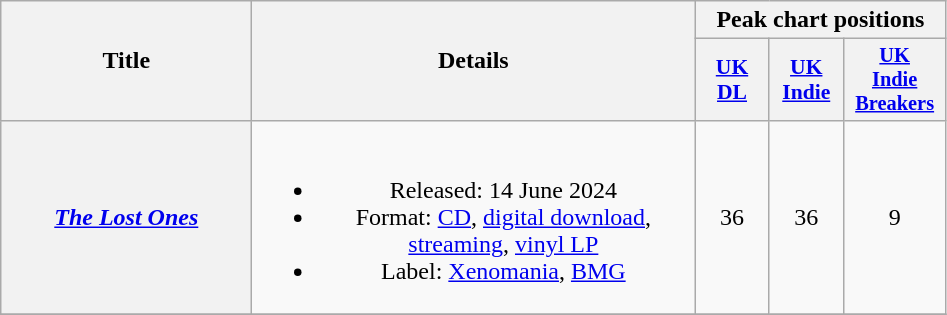<table class="wikitable plainrowheaders" style="text-align:center;">
<tr>
<th scope="col" rowspan="2" style="width:10em;">Title</th>
<th scope="col" rowspan="2" style="width:18em;">Details</th>
<th colspan="3" scope="col" style="width:10em;">Peak chart positions</th>
</tr>
<tr>
<th scope="col" style="width:2.5em;font-size:90%;"><a href='#'>UK<br>DL</a> <br></th>
<th scope="col" style="width:2.5em;font-size:90%;"><a href='#'>UK<br> Indie</a><br></th>
<th scope="col" style="width:2.5em;font-size:85%;"><a href='#'>UK<br>Indie<br>Breakers</a><br></th>
</tr>
<tr>
<th scope="row"><em><a href='#'>The Lost Ones</a></em></th>
<td><br><ul><li>Released: 14 June 2024</li><li>Format: <a href='#'>CD</a>, <a href='#'>digital download</a>, <a href='#'>streaming</a>, <a href='#'>vinyl LP</a></li><li>Label: <a href='#'>Xenomania</a>, <a href='#'>BMG</a></li></ul></td>
<td>36</td>
<td>36</td>
<td>9</td>
</tr>
<tr>
</tr>
</table>
